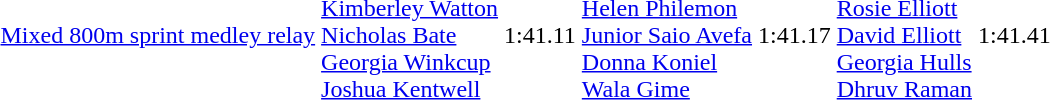<table>
<tr>
<td><a href='#'>Mixed 800m sprint medley relay</a></td>
<td> <br><a href='#'>Kimberley Watton</a><br><a href='#'>Nicholas Bate</a><br><a href='#'>Georgia Winkcup</a><br><a href='#'>Joshua Kentwell</a></td>
<td>1:41.11</td>
<td> <br><a href='#'>Helen Philemon</a><br><a href='#'>Junior Saio Avefa</a><br><a href='#'>Donna Koniel</a><br><a href='#'>Wala Gime</a></td>
<td>1:41.17</td>
<td> <br><a href='#'>Rosie Elliott</a><br><a href='#'>David Elliott</a><br><a href='#'>Georgia Hulls</a><br><a href='#'>Dhruv Raman</a></td>
<td>1:41.41</td>
</tr>
</table>
